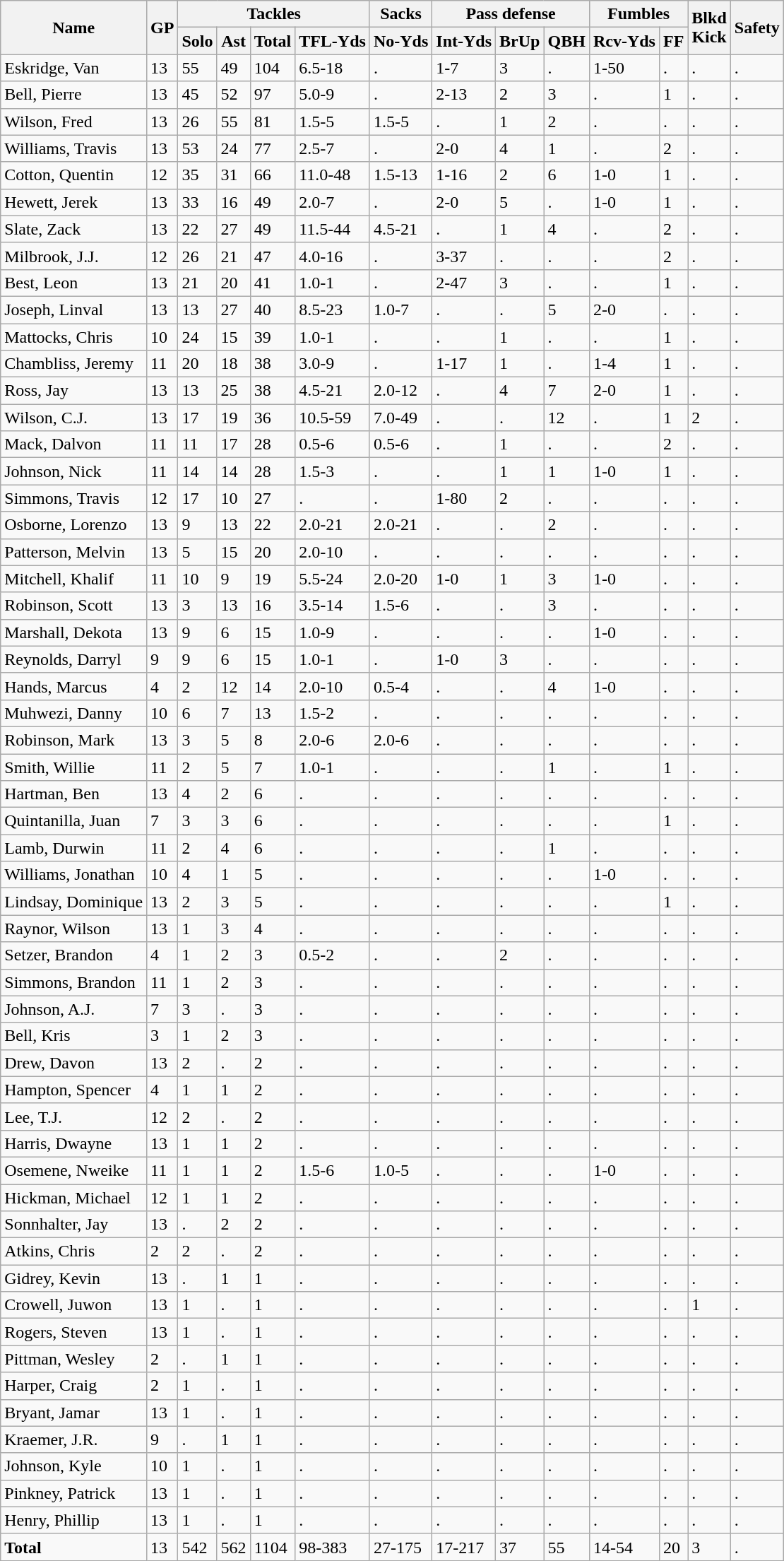<table class="wikitable" style="white-space:nowrap;">
<tr>
<th rowspan="2">Name</th>
<th rowspan="2">GP</th>
<th colspan="4">Tackles</th>
<th>Sacks</th>
<th colspan="3">Pass defense</th>
<th colspan="2">Fumbles</th>
<th rowspan="2">Blkd<br>Kick</th>
<th rowspan="2">Safety</th>
</tr>
<tr>
<th>Solo</th>
<th>Ast</th>
<th>Total</th>
<th>TFL-Yds</th>
<th>No-Yds</th>
<th>Int-Yds</th>
<th>BrUp</th>
<th>QBH</th>
<th>Rcv-Yds</th>
<th>FF</th>
</tr>
<tr>
<td>Eskridge, Van</td>
<td>13</td>
<td>55</td>
<td>49</td>
<td>104</td>
<td>6.5-18</td>
<td>.</td>
<td>1-7</td>
<td>3</td>
<td>.</td>
<td>1-50</td>
<td>.</td>
<td>.</td>
<td>.</td>
</tr>
<tr>
<td>Bell, Pierre</td>
<td>13</td>
<td>45</td>
<td>52</td>
<td>97</td>
<td>5.0-9</td>
<td>.</td>
<td>2-13</td>
<td>2</td>
<td>3</td>
<td>.</td>
<td>1</td>
<td>.</td>
<td>.</td>
</tr>
<tr>
<td>Wilson, Fred</td>
<td>13</td>
<td>26</td>
<td>55</td>
<td>81</td>
<td>1.5-5</td>
<td>1.5-5</td>
<td>.</td>
<td>1</td>
<td>2</td>
<td>.</td>
<td>.</td>
<td>.</td>
<td>.</td>
</tr>
<tr>
<td>Williams, Travis</td>
<td>13</td>
<td>53</td>
<td>24</td>
<td>77</td>
<td>2.5-7</td>
<td>.</td>
<td>2-0</td>
<td>4</td>
<td>1</td>
<td>.</td>
<td>2</td>
<td>.</td>
<td>.</td>
</tr>
<tr>
<td>Cotton, Quentin</td>
<td>12</td>
<td>35</td>
<td>31</td>
<td>66</td>
<td>11.0-48</td>
<td>1.5-13</td>
<td>1-16</td>
<td>2</td>
<td>6</td>
<td>1-0</td>
<td>1</td>
<td>.</td>
<td>.</td>
</tr>
<tr>
<td>Hewett, Jerek</td>
<td>13</td>
<td>33</td>
<td>16</td>
<td>49</td>
<td>2.0-7</td>
<td>.</td>
<td>2-0</td>
<td>5</td>
<td>.</td>
<td>1-0</td>
<td>1</td>
<td>.</td>
<td>.</td>
</tr>
<tr>
<td>Slate, Zack</td>
<td>13</td>
<td>22</td>
<td>27</td>
<td>49</td>
<td>11.5-44</td>
<td>4.5-21</td>
<td>.</td>
<td>1</td>
<td>4</td>
<td>.</td>
<td>2</td>
<td>.</td>
<td>.</td>
</tr>
<tr>
<td>Milbrook, J.J.</td>
<td>12</td>
<td>26</td>
<td>21</td>
<td>47</td>
<td>4.0-16</td>
<td>.</td>
<td>3-37</td>
<td>.</td>
<td>.</td>
<td>.</td>
<td>2</td>
<td>.</td>
<td>.</td>
</tr>
<tr>
<td>Best, Leon</td>
<td>13</td>
<td>21</td>
<td>20</td>
<td>41</td>
<td>1.0-1</td>
<td>.</td>
<td>2-47</td>
<td>3</td>
<td>.</td>
<td>.</td>
<td>1</td>
<td>.</td>
<td>.</td>
</tr>
<tr>
<td>Joseph, Linval</td>
<td>13</td>
<td>13</td>
<td>27</td>
<td>40</td>
<td>8.5-23</td>
<td>1.0-7</td>
<td>.</td>
<td>.</td>
<td>5</td>
<td>2-0</td>
<td>.</td>
<td>.</td>
<td>.</td>
</tr>
<tr>
<td>Mattocks, Chris</td>
<td>10</td>
<td>24</td>
<td>15</td>
<td>39</td>
<td>1.0-1</td>
<td>.</td>
<td>.</td>
<td>1</td>
<td>.</td>
<td>.</td>
<td>1</td>
<td>.</td>
<td>.</td>
</tr>
<tr>
<td>Chambliss, Jeremy</td>
<td>11</td>
<td>20</td>
<td>18</td>
<td>38</td>
<td>3.0-9</td>
<td>.</td>
<td>1-17</td>
<td>1</td>
<td>.</td>
<td>1-4</td>
<td>1</td>
<td>.</td>
<td>.</td>
</tr>
<tr>
<td>Ross, Jay</td>
<td>13</td>
<td>13</td>
<td>25</td>
<td>38</td>
<td>4.5-21</td>
<td>2.0-12</td>
<td>.</td>
<td>4</td>
<td>7</td>
<td>2-0</td>
<td>1</td>
<td>.</td>
<td>.</td>
</tr>
<tr>
<td>Wilson, C.J.</td>
<td>13</td>
<td>17</td>
<td>19</td>
<td>36</td>
<td>10.5-59</td>
<td>7.0-49</td>
<td>.</td>
<td>.</td>
<td>12</td>
<td>.</td>
<td>1</td>
<td>2</td>
<td>.</td>
</tr>
<tr>
<td>Mack, Dalvon</td>
<td>11</td>
<td>11</td>
<td>17</td>
<td>28</td>
<td>0.5-6</td>
<td>0.5-6</td>
<td>.</td>
<td>1</td>
<td>.</td>
<td>.</td>
<td>2</td>
<td>.</td>
<td>.</td>
</tr>
<tr>
<td>Johnson, Nick</td>
<td>11</td>
<td>14</td>
<td>14</td>
<td>28</td>
<td>1.5-3</td>
<td>.</td>
<td>.</td>
<td>1</td>
<td>1</td>
<td>1-0</td>
<td>1</td>
<td>.</td>
<td>.</td>
</tr>
<tr>
<td>Simmons, Travis</td>
<td>12</td>
<td>17</td>
<td>10</td>
<td>27</td>
<td>.</td>
<td>.</td>
<td>1-80</td>
<td>2</td>
<td>.</td>
<td>.</td>
<td>.</td>
<td>.</td>
<td>.</td>
</tr>
<tr>
<td>Osborne, Lorenzo</td>
<td>13</td>
<td>9</td>
<td>13</td>
<td>22</td>
<td>2.0-21</td>
<td>2.0-21</td>
<td>.</td>
<td>.</td>
<td>2</td>
<td>.</td>
<td>.</td>
<td>.</td>
<td>.</td>
</tr>
<tr>
<td>Patterson, Melvin</td>
<td>13</td>
<td>5</td>
<td>15</td>
<td>20</td>
<td>2.0-10</td>
<td>.</td>
<td>.</td>
<td>.</td>
<td>.</td>
<td>.</td>
<td>.</td>
<td>.</td>
<td>.</td>
</tr>
<tr>
<td>Mitchell, Khalif</td>
<td>11</td>
<td>10</td>
<td>9</td>
<td>19</td>
<td>5.5-24</td>
<td>2.0-20</td>
<td>1-0</td>
<td>1</td>
<td>3</td>
<td>1-0</td>
<td>.</td>
<td>.</td>
<td>.</td>
</tr>
<tr>
<td>Robinson, Scott</td>
<td>13</td>
<td>3</td>
<td>13</td>
<td>16</td>
<td>3.5-14</td>
<td>1.5-6</td>
<td>.</td>
<td>.</td>
<td>3</td>
<td>.</td>
<td>.</td>
<td>.</td>
<td>.</td>
</tr>
<tr>
<td>Marshall, Dekota</td>
<td>13</td>
<td>9</td>
<td>6</td>
<td>15</td>
<td>1.0-9</td>
<td>.</td>
<td>.</td>
<td>.</td>
<td>.</td>
<td>1-0</td>
<td>.</td>
<td>.</td>
<td>.</td>
</tr>
<tr>
<td>Reynolds, Darryl</td>
<td>9</td>
<td>9</td>
<td>6</td>
<td>15</td>
<td>1.0-1</td>
<td>.</td>
<td>1-0</td>
<td>3</td>
<td>.</td>
<td>.</td>
<td>.</td>
<td>.</td>
<td>.</td>
</tr>
<tr>
<td>Hands, Marcus</td>
<td>4</td>
<td>2</td>
<td>12</td>
<td>14</td>
<td>2.0-10</td>
<td>0.5-4</td>
<td>.</td>
<td>.</td>
<td>4</td>
<td>1-0</td>
<td>.</td>
<td>.</td>
<td>.</td>
</tr>
<tr>
<td>Muhwezi, Danny</td>
<td>10</td>
<td>6</td>
<td>7</td>
<td>13</td>
<td>1.5-2</td>
<td>.</td>
<td>.</td>
<td>.</td>
<td>.</td>
<td>.</td>
<td>.</td>
<td>.</td>
<td>.</td>
</tr>
<tr>
<td>Robinson, Mark</td>
<td>13</td>
<td>3</td>
<td>5</td>
<td>8</td>
<td>2.0-6</td>
<td>2.0-6</td>
<td>.</td>
<td>.</td>
<td>.</td>
<td>.</td>
<td>.</td>
<td>.</td>
<td>.</td>
</tr>
<tr>
<td>Smith, Willie</td>
<td>11</td>
<td>2</td>
<td>5</td>
<td>7</td>
<td>1.0-1</td>
<td>.</td>
<td>.</td>
<td>.</td>
<td>1</td>
<td>.</td>
<td>1</td>
<td>.</td>
<td>.</td>
</tr>
<tr>
<td>Hartman, Ben</td>
<td>13</td>
<td>4</td>
<td>2</td>
<td>6</td>
<td>.</td>
<td>.</td>
<td>.</td>
<td>.</td>
<td>.</td>
<td>.</td>
<td>.</td>
<td>.</td>
<td>.</td>
</tr>
<tr>
<td>Quintanilla, Juan</td>
<td>7</td>
<td>3</td>
<td>3</td>
<td>6</td>
<td>.</td>
<td>.</td>
<td>.</td>
<td>.</td>
<td>.</td>
<td>.</td>
<td>1</td>
<td>.</td>
<td>.</td>
</tr>
<tr>
<td>Lamb, Durwin</td>
<td>11</td>
<td>2</td>
<td>4</td>
<td>6</td>
<td>.</td>
<td>.</td>
<td>.</td>
<td>.</td>
<td>1</td>
<td>.</td>
<td>.</td>
<td>.</td>
<td>.</td>
</tr>
<tr>
<td>Williams, Jonathan</td>
<td>10</td>
<td>4</td>
<td>1</td>
<td>5</td>
<td>.</td>
<td>.</td>
<td>.</td>
<td>.</td>
<td>.</td>
<td>1-0</td>
<td>.</td>
<td>.</td>
<td>.</td>
</tr>
<tr>
<td>Lindsay, Dominique</td>
<td>13</td>
<td>2</td>
<td>3</td>
<td>5</td>
<td>.</td>
<td>.</td>
<td>.</td>
<td>.</td>
<td>.</td>
<td>.</td>
<td>1</td>
<td>.</td>
<td>.</td>
</tr>
<tr>
<td>Raynor, Wilson</td>
<td>13</td>
<td>1</td>
<td>3</td>
<td>4</td>
<td>.</td>
<td>.</td>
<td>.</td>
<td>.</td>
<td>.</td>
<td>.</td>
<td>.</td>
<td>.</td>
<td>.</td>
</tr>
<tr>
<td>Setzer, Brandon</td>
<td>4</td>
<td>1</td>
<td>2</td>
<td>3</td>
<td>0.5-2</td>
<td>.</td>
<td>.</td>
<td>2</td>
<td>.</td>
<td>.</td>
<td>.</td>
<td>.</td>
<td>.</td>
</tr>
<tr>
<td>Simmons, Brandon</td>
<td>11</td>
<td>1</td>
<td>2</td>
<td>3</td>
<td>.</td>
<td>.</td>
<td>.</td>
<td>.</td>
<td>.</td>
<td>.</td>
<td>.</td>
<td>.</td>
<td>.</td>
</tr>
<tr>
<td>Johnson, A.J.</td>
<td>7</td>
<td>3</td>
<td>.</td>
<td>3</td>
<td>.</td>
<td>.</td>
<td>.</td>
<td>.</td>
<td>.</td>
<td>.</td>
<td>.</td>
<td>.</td>
<td>.</td>
</tr>
<tr>
<td>Bell, Kris</td>
<td>3</td>
<td>1</td>
<td>2</td>
<td>3</td>
<td>.</td>
<td>.</td>
<td>.</td>
<td>.</td>
<td>.</td>
<td>.</td>
<td>.</td>
<td>.</td>
<td>.</td>
</tr>
<tr>
<td>Drew, Davon</td>
<td>13</td>
<td>2</td>
<td>.</td>
<td>2</td>
<td>.</td>
<td>.</td>
<td>.</td>
<td>.</td>
<td>.</td>
<td>.</td>
<td>.</td>
<td>.</td>
<td>.</td>
</tr>
<tr>
<td>Hampton, Spencer</td>
<td>4</td>
<td>1</td>
<td>1</td>
<td>2</td>
<td>.</td>
<td>.</td>
<td>.</td>
<td>.</td>
<td>.</td>
<td>.</td>
<td>.</td>
<td>.</td>
<td>.</td>
</tr>
<tr>
<td>Lee, T.J.</td>
<td>12</td>
<td>2</td>
<td>.</td>
<td>2</td>
<td>.</td>
<td>.</td>
<td>.</td>
<td>.</td>
<td>.</td>
<td>.</td>
<td>.</td>
<td>.</td>
<td>.</td>
</tr>
<tr>
<td>Harris, Dwayne</td>
<td>13</td>
<td>1</td>
<td>1</td>
<td>2</td>
<td>.</td>
<td>.</td>
<td>.</td>
<td>.</td>
<td>.</td>
<td>.</td>
<td>.</td>
<td>.</td>
<td>.</td>
</tr>
<tr>
<td>Osemene, Nweike</td>
<td>11</td>
<td>1</td>
<td>1</td>
<td>2</td>
<td>1.5-6</td>
<td>1.0-5</td>
<td>.</td>
<td>.</td>
<td>.</td>
<td>1-0</td>
<td>.</td>
<td>.</td>
<td>.</td>
</tr>
<tr>
<td>Hickman, Michael</td>
<td>12</td>
<td>1</td>
<td>1</td>
<td>2</td>
<td>.</td>
<td>.</td>
<td>.</td>
<td>.</td>
<td>.</td>
<td>.</td>
<td>.</td>
<td>.</td>
<td>.</td>
</tr>
<tr>
<td>Sonnhalter, Jay</td>
<td>13</td>
<td>.</td>
<td>2</td>
<td>2</td>
<td>.</td>
<td>.</td>
<td>.</td>
<td>.</td>
<td>.</td>
<td>.</td>
<td>.</td>
<td>.</td>
<td>.</td>
</tr>
<tr>
<td>Atkins, Chris</td>
<td>2</td>
<td>2</td>
<td>.</td>
<td>2</td>
<td>.</td>
<td>.</td>
<td>.</td>
<td>.</td>
<td>.</td>
<td>.</td>
<td>.</td>
<td>.</td>
<td>.</td>
</tr>
<tr>
<td>Gidrey, Kevin</td>
<td>13</td>
<td>.</td>
<td>1</td>
<td>1</td>
<td>.</td>
<td>.</td>
<td>.</td>
<td>.</td>
<td>.</td>
<td>.</td>
<td>.</td>
<td>.</td>
<td>.</td>
</tr>
<tr>
<td>Crowell, Juwon</td>
<td>13</td>
<td>1</td>
<td>.</td>
<td>1</td>
<td>.</td>
<td>.</td>
<td>.</td>
<td>.</td>
<td>.</td>
<td>.</td>
<td>.</td>
<td>1</td>
<td>.</td>
</tr>
<tr>
<td>Rogers, Steven</td>
<td>13</td>
<td>1</td>
<td>.</td>
<td>1</td>
<td>.</td>
<td>.</td>
<td>.</td>
<td>.</td>
<td>.</td>
<td>.</td>
<td>.</td>
<td>.</td>
<td>.</td>
</tr>
<tr>
<td>Pittman, Wesley</td>
<td>2</td>
<td>.</td>
<td>1</td>
<td>1</td>
<td>.</td>
<td>.</td>
<td>.</td>
<td>.</td>
<td>.</td>
<td>.</td>
<td>.</td>
<td>.</td>
<td>.</td>
</tr>
<tr>
<td>Harper, Craig</td>
<td>2</td>
<td>1</td>
<td>.</td>
<td>1</td>
<td>.</td>
<td>.</td>
<td>.</td>
<td>.</td>
<td>.</td>
<td>.</td>
<td>.</td>
<td>.</td>
<td>.</td>
</tr>
<tr>
<td>Bryant, Jamar</td>
<td>13</td>
<td>1</td>
<td>.</td>
<td>1</td>
<td>.</td>
<td>.</td>
<td>.</td>
<td>.</td>
<td>.</td>
<td>.</td>
<td>.</td>
<td>.</td>
<td>.</td>
</tr>
<tr>
<td>Kraemer, J.R.</td>
<td>9</td>
<td>.</td>
<td>1</td>
<td>1</td>
<td>.</td>
<td>.</td>
<td>.</td>
<td>.</td>
<td>.</td>
<td>.</td>
<td>.</td>
<td>.</td>
<td>.</td>
</tr>
<tr>
<td>Johnson, Kyle</td>
<td>10</td>
<td>1</td>
<td>.</td>
<td>1</td>
<td>.</td>
<td>.</td>
<td>.</td>
<td>.</td>
<td>.</td>
<td>.</td>
<td>.</td>
<td>.</td>
<td>.</td>
</tr>
<tr>
<td>Pinkney, Patrick</td>
<td>13</td>
<td>1</td>
<td>.</td>
<td>1</td>
<td>.</td>
<td>.</td>
<td>.</td>
<td>.</td>
<td>.</td>
<td>.</td>
<td>.</td>
<td>.</td>
<td>.</td>
</tr>
<tr>
<td>Henry, Phillip</td>
<td>13</td>
<td>1</td>
<td>.</td>
<td>1</td>
<td>.</td>
<td>.</td>
<td>.</td>
<td>.</td>
<td>.</td>
<td>.</td>
<td>.</td>
<td>.</td>
<td>.</td>
</tr>
<tr>
<td><strong>Total</strong></td>
<td>13</td>
<td>542</td>
<td>562</td>
<td>1104</td>
<td>98-383</td>
<td>27-175</td>
<td>17-217</td>
<td>37</td>
<td>55</td>
<td>14-54</td>
<td>20</td>
<td>3</td>
<td>.</td>
</tr>
</table>
